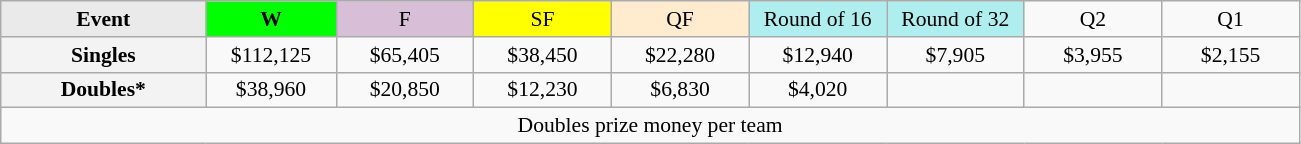<table class=wikitable style=font-size:90%;text-align:center>
<tr>
<td style="width:130px; background:#eaeaea;"><strong>Event</strong></td>
<td style="width:80px; background:lime;"><strong>W</strong></td>
<td style="width:85px; background:thistle;">F</td>
<td style="width:85px; background:#ff0;">SF</td>
<td style="width:85px; background:#ffebcd;">QF</td>
<td style="width:85px; background:#afeeee;">Round of 16</td>
<td style="width:85px; background:#afeeee;">Round of 32</td>
<td width=85>Q2</td>
<td width=85>Q1</td>
</tr>
<tr>
<td style="background:#f3f3f3;"><strong>Singles</strong></td>
<td>$112,125</td>
<td>$65,405</td>
<td>$38,450</td>
<td>$22,280</td>
<td>$12,940</td>
<td>$7,905</td>
<td>$3,955</td>
<td>$2,155</td>
</tr>
<tr>
<td style="background:#f3f3f3;"><strong>Doubles*</strong></td>
<td>$38,960</td>
<td>$20,850</td>
<td>$12,230</td>
<td>$6,830</td>
<td>$4,020</td>
<td></td>
<td></td>
<td></td>
</tr>
<tr>
<td colspan=10>Doubles prize money per team</td>
</tr>
</table>
